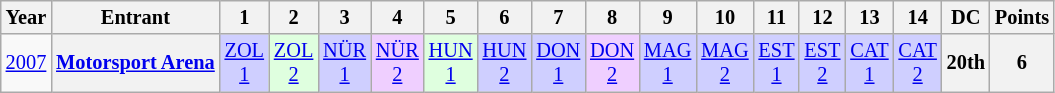<table class="wikitable" style="text-align:center; font-size:85%">
<tr>
<th>Year</th>
<th>Entrant</th>
<th>1</th>
<th>2</th>
<th>3</th>
<th>4</th>
<th>5</th>
<th>6</th>
<th>7</th>
<th>8</th>
<th>9</th>
<th>10</th>
<th>11</th>
<th>12</th>
<th>13</th>
<th>14</th>
<th>DC</th>
<th>Points</th>
</tr>
<tr>
<td><a href='#'>2007</a></td>
<th nowrap><a href='#'>Motorsport Arena</a></th>
<td style="background:#cfcfff;"><a href='#'>ZOL<br>1</a><br></td>
<td style="background:#dfffdf;"><a href='#'>ZOL<br>2</a><br></td>
<td style="background:#cfcfff;"><a href='#'>NÜR<br>1</a><br></td>
<td style="background:#efcfff;"><a href='#'>NÜR<br>2</a><br></td>
<td style="background:#dfffdf;"><a href='#'>HUN<br>1</a><br></td>
<td style="background:#cfcfff;"><a href='#'>HUN<br>2</a><br></td>
<td style="background:#cfcfff;"><a href='#'>DON<br>1</a><br></td>
<td style="background:#efcfff;"><a href='#'>DON<br>2</a><br></td>
<td style="background:#cfcfff;"><a href='#'>MAG<br>1</a><br></td>
<td style="background:#cfcfff;"><a href='#'>MAG<br>2</a><br></td>
<td style="background:#cfcfff;"><a href='#'>EST<br>1</a><br></td>
<td style="background:#cfcfff;"><a href='#'>EST<br>2</a><br></td>
<td style="background:#cfcfff;"><a href='#'>CAT<br>1</a><br></td>
<td style="background:#cfcfff;"><a href='#'>CAT<br>2</a><br></td>
<th>20th</th>
<th>6</th>
</tr>
</table>
